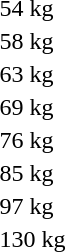<table>
<tr>
<td>54 kg<br></td>
<td></td>
<td></td>
<td></td>
</tr>
<tr>
<td>58 kg<br></td>
<td></td>
<td></td>
<td></td>
</tr>
<tr>
<td>63 kg<br></td>
<td></td>
<td></td>
<td></td>
</tr>
<tr>
<td>69 kg<br></td>
<td></td>
<td></td>
<td></td>
</tr>
<tr>
<td>76 kg<br></td>
<td></td>
<td></td>
<td></td>
</tr>
<tr>
<td>85 kg<br></td>
<td></td>
<td></td>
<td></td>
</tr>
<tr>
<td>97 kg<br></td>
<td></td>
<td></td>
<td></td>
</tr>
<tr>
<td>130 kg<br></td>
<td></td>
<td></td>
<td></td>
</tr>
</table>
